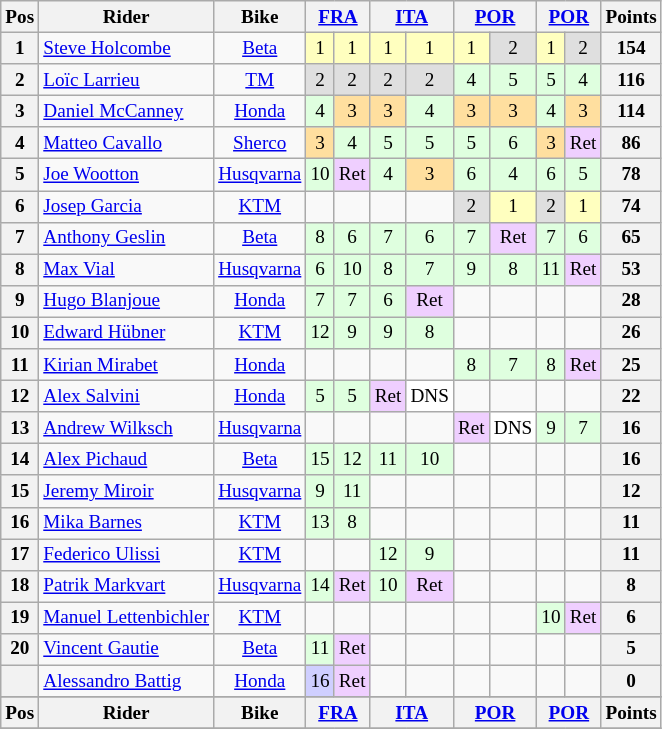<table class="wikitable" style="font-size: 80%; text-align:center">
<tr valign="top">
<th valign="middle">Pos</th>
<th valign="middle">Rider</th>
<th valign="middle">Bike</th>
<th colspan=2><a href='#'>FRA</a><br></th>
<th colspan=2><a href='#'>ITA</a><br></th>
<th colspan=2><a href='#'>POR</a><br></th>
<th colspan=2><a href='#'>POR</a><br></th>
<th valign="middle">Points</th>
</tr>
<tr>
<th>1</th>
<td align=left> <a href='#'>Steve Holcombe</a></td>
<td><a href='#'>Beta</a></td>
<td style="background:#ffffbf;">1</td>
<td style="background:#ffffbf;">1</td>
<td style="background:#ffffbf;">1</td>
<td style="background:#ffffbf;">1</td>
<td style="background:#ffffbf;">1</td>
<td style="background:#dfdfdf;">2</td>
<td style="background:#ffffbf;">1</td>
<td style="background:#dfdfdf;">2</td>
<th>154</th>
</tr>
<tr>
<th>2</th>
<td align=left> <a href='#'>Loïc Larrieu</a></td>
<td><a href='#'>TM</a></td>
<td style="background:#dfdfdf;">2</td>
<td style="background:#dfdfdf;">2</td>
<td style="background:#dfdfdf;">2</td>
<td style="background:#dfdfdf;">2</td>
<td style="background:#dfffdf;">4</td>
<td style="background:#dfffdf;">5</td>
<td style="background:#dfffdf;">5</td>
<td style="background:#dfffdf;">4</td>
<th>116</th>
</tr>
<tr>
<th>3</th>
<td align=left> <a href='#'>Daniel McCanney</a></td>
<td><a href='#'>Honda</a></td>
<td style="background:#dfffdf;">4</td>
<td style="background:#ffdf9f;">3</td>
<td style="background:#ffdf9f;">3</td>
<td style="background:#dfffdf;">4</td>
<td style="background:#ffdf9f;">3</td>
<td style="background:#ffdf9f;">3</td>
<td style="background:#dfffdf;">4</td>
<td style="background:#ffdf9f;">3</td>
<th>114</th>
</tr>
<tr>
<th>4</th>
<td align=left> <a href='#'>Matteo Cavallo</a></td>
<td><a href='#'>Sherco</a></td>
<td style="background:#ffdf9f;">3</td>
<td style="background:#dfffdf;">4</td>
<td style="background:#dfffdf;">5</td>
<td style="background:#dfffdf;">5</td>
<td style="background:#dfffdf;">5</td>
<td style="background:#dfffdf;">6</td>
<td style="background:#ffdf9f;">3</td>
<td style="background:#efcfff;">Ret</td>
<th>86</th>
</tr>
<tr>
<th>5</th>
<td align=left> <a href='#'>Joe Wootton</a></td>
<td><a href='#'>Husqvarna</a></td>
<td style="background:#dfffdf;">10</td>
<td style="background:#efcfff;">Ret</td>
<td style="background:#dfffdf;">4</td>
<td style="background:#ffdf9f;">3</td>
<td style="background:#dfffdf;">6</td>
<td style="background:#dfffdf;">4</td>
<td style="background:#dfffdf;">6</td>
<td style="background:#dfffdf;">5</td>
<th>78</th>
</tr>
<tr>
<th>6</th>
<td align=left> <a href='#'>Josep Garcia</a></td>
<td><a href='#'>KTM</a></td>
<td></td>
<td></td>
<td></td>
<td></td>
<td style="background:#dfdfdf;">2</td>
<td style="background:#ffffbf;">1</td>
<td style="background:#dfdfdf;">2</td>
<td style="background:#ffffbf;">1</td>
<th>74</th>
</tr>
<tr>
<th>7</th>
<td align=left> <a href='#'>Anthony Geslin</a></td>
<td><a href='#'>Beta</a></td>
<td style="background:#dfffdf;">8</td>
<td style="background:#dfffdf;">6</td>
<td style="background:#dfffdf;">7</td>
<td style="background:#dfffdf;">6</td>
<td style="background:#dfffdf;">7</td>
<td style="background:#efcfff;">Ret</td>
<td style="background:#dfffdf;">7</td>
<td style="background:#dfffdf;">6</td>
<th>65</th>
</tr>
<tr>
<th>8</th>
<td align=left> <a href='#'>Max Vial</a></td>
<td><a href='#'>Husqvarna</a></td>
<td style="background:#dfffdf;">6</td>
<td style="background:#dfffdf;">10</td>
<td style="background:#dfffdf;">8</td>
<td style="background:#dfffdf;">7</td>
<td style="background:#dfffdf;">9</td>
<td style="background:#dfffdf;">8</td>
<td style="background:#dfffdf;">11</td>
<td style="background:#efcfff;">Ret</td>
<th>53</th>
</tr>
<tr>
<th>9</th>
<td align=left> <a href='#'>Hugo Blanjoue</a></td>
<td><a href='#'>Honda</a></td>
<td style="background:#dfffdf;">7</td>
<td style="background:#dfffdf;">7</td>
<td style="background:#dfffdf;">6</td>
<td style="background:#efcfff;">Ret</td>
<td></td>
<td></td>
<td></td>
<td></td>
<th>28</th>
</tr>
<tr>
<th>10</th>
<td align=left> <a href='#'>Edward Hübner</a></td>
<td><a href='#'>KTM</a></td>
<td style="background:#dfffdf;">12</td>
<td style="background:#dfffdf;">9</td>
<td style="background:#dfffdf;">9</td>
<td style="background:#dfffdf;">8</td>
<td></td>
<td></td>
<td></td>
<td></td>
<th>26</th>
</tr>
<tr>
<th>11</th>
<td align=left> <a href='#'>Kirian Mirabet</a></td>
<td><a href='#'>Honda</a></td>
<td></td>
<td></td>
<td></td>
<td></td>
<td style="background:#dfffdf;">8</td>
<td style="background:#dfffdf;">7</td>
<td style="background:#dfffdf;">8</td>
<td style="background:#efcfff;">Ret</td>
<th>25</th>
</tr>
<tr>
<th>12</th>
<td align=left> <a href='#'>Alex Salvini</a></td>
<td><a href='#'>Honda</a></td>
<td style="background:#dfffdf;">5</td>
<td style="background:#dfffdf;">5</td>
<td style="background:#efcfff;">Ret</td>
<td style="background:#ffffff;">DNS</td>
<td></td>
<td></td>
<td></td>
<td></td>
<th>22</th>
</tr>
<tr>
<th>13</th>
<td align=left> <a href='#'>Andrew Wilksch</a></td>
<td><a href='#'>Husqvarna</a></td>
<td></td>
<td></td>
<td></td>
<td></td>
<td style="background:#efcfff;">Ret</td>
<td style="background:#ffffff;">DNS</td>
<td style="background:#dfffdf;">9</td>
<td style="background:#dfffdf;">7</td>
<th>16</th>
</tr>
<tr>
<th>14</th>
<td align=left> <a href='#'>Alex Pichaud</a></td>
<td><a href='#'>Beta</a></td>
<td style="background:#dfffdf;">15</td>
<td style="background:#dfffdf;">12</td>
<td style="background:#dfffdf;">11</td>
<td style="background:#dfffdf;">10</td>
<td></td>
<td></td>
<td></td>
<td></td>
<th>16</th>
</tr>
<tr>
<th>15</th>
<td align=left> <a href='#'>Jeremy Miroir</a></td>
<td><a href='#'>Husqvarna</a></td>
<td style="background:#dfffdf;">9</td>
<td style="background:#dfffdf;">11</td>
<td></td>
<td></td>
<td></td>
<td></td>
<td></td>
<td></td>
<th>12</th>
</tr>
<tr>
<th>16</th>
<td align=left> <a href='#'>Mika Barnes</a></td>
<td><a href='#'>KTM</a></td>
<td style="background:#dfffdf;">13</td>
<td style="background:#dfffdf;">8</td>
<td></td>
<td></td>
<td></td>
<td></td>
<td></td>
<td></td>
<th>11</th>
</tr>
<tr>
<th>17</th>
<td align=left> <a href='#'>Federico Ulissi</a></td>
<td><a href='#'>KTM</a></td>
<td></td>
<td></td>
<td style="background:#dfffdf;">12</td>
<td style="background:#dfffdf;">9</td>
<td></td>
<td></td>
<td></td>
<td></td>
<th>11</th>
</tr>
<tr>
<th>18</th>
<td align=left> <a href='#'>Patrik Markvart</a></td>
<td><a href='#'>Husqvarna</a></td>
<td style="background:#dfffdf;">14</td>
<td style="background:#efcfff;">Ret</td>
<td style="background:#dfffdf;">10</td>
<td style="background:#efcfff;">Ret</td>
<td></td>
<td></td>
<td></td>
<td></td>
<th>8</th>
</tr>
<tr>
<th>19</th>
<td align=left> <a href='#'>Manuel Lettenbichler</a></td>
<td><a href='#'>KTM</a></td>
<td></td>
<td></td>
<td></td>
<td></td>
<td></td>
<td></td>
<td style="background:#dfffdf;">10</td>
<td style="background:#efcfff;">Ret</td>
<th>6</th>
</tr>
<tr>
<th>20</th>
<td align=left> <a href='#'>Vincent Gautie</a></td>
<td><a href='#'>Beta</a></td>
<td style="background:#dfffdf;">11</td>
<td style="background:#efcfff;">Ret</td>
<td></td>
<td></td>
<td></td>
<td></td>
<td></td>
<td></td>
<th>5</th>
</tr>
<tr>
<th></th>
<td align=left> <a href='#'>Alessandro Battig</a></td>
<td><a href='#'>Honda</a></td>
<td style="background:#cfcfff;">16</td>
<td style="background:#efcfff;">Ret</td>
<td></td>
<td></td>
<td></td>
<td></td>
<td></td>
<td></td>
<th>0</th>
</tr>
<tr>
</tr>
<tr valign="top">
<th valign="middle">Pos</th>
<th valign="middle">Rider</th>
<th valign="middle">Bike</th>
<th colspan=2><a href='#'>FRA</a><br></th>
<th colspan=2><a href='#'>ITA</a><br></th>
<th colspan=2><a href='#'>POR</a><br></th>
<th colspan=2><a href='#'>POR</a><br></th>
<th valign="middle">Points</th>
</tr>
<tr>
</tr>
</table>
